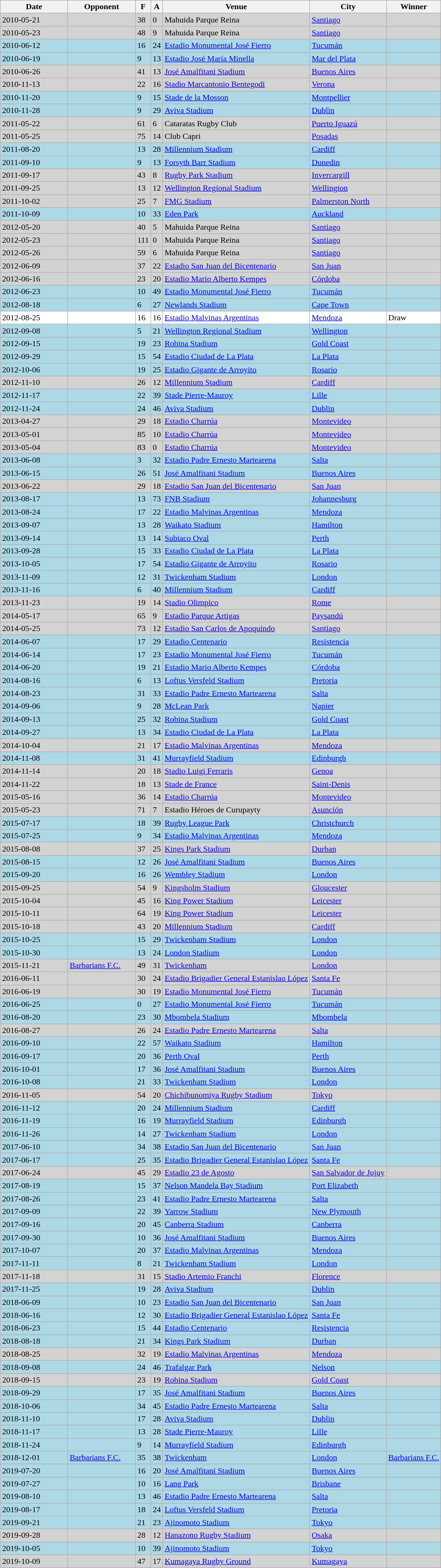<table class="wikitable sortable">
<tr>
<th width="125">Date</th>
<th width="125">Opponent</th>
<th>F</th>
<th>A</th>
<th>Venue</th>
<th>City</th>
<th>Winner</th>
</tr>
<tr bgcolor="lightgrey">
<td>2010-05-21</td>
<td></td>
<td>38</td>
<td>0</td>
<td>Mahuida Parque Reina</td>
<td><a href='#'>Santiago</a></td>
<td></td>
</tr>
<tr bgcolor="lightgrey">
<td>2010-05-23</td>
<td></td>
<td>48</td>
<td>9</td>
<td>Mahuida Parque Reina</td>
<td><a href='#'>Santiago</a></td>
<td></td>
</tr>
<tr bgcolor="lightblue">
<td>2010-06-12</td>
<td></td>
<td>16</td>
<td>24</td>
<td><a href='#'>Estadio Monumental José Fierro</a></td>
<td><a href='#'>Tucumán</a></td>
<td></td>
</tr>
<tr bgcolor="lightblue">
<td>2010-06-19</td>
<td></td>
<td>9</td>
<td>13</td>
<td><a href='#'>Estadio José María Minella</a></td>
<td><a href='#'>Mar del Plata</a></td>
<td></td>
</tr>
<tr bgcolor="lightgrey">
<td>2010-06-26</td>
<td></td>
<td>41</td>
<td>13</td>
<td><a href='#'>José Amalfitani Stadium</a></td>
<td><a href='#'>Buenos Aires</a></td>
<td></td>
</tr>
<tr bgcolor="lightgrey">
<td>2010-11-13</td>
<td></td>
<td>22</td>
<td>16</td>
<td><a href='#'>Stadio Marcantonio Bentegodi</a></td>
<td><a href='#'>Verona</a></td>
<td></td>
</tr>
<tr bgcolor="lightblue">
<td>2010-11-20</td>
<td></td>
<td>9</td>
<td>15</td>
<td><a href='#'>Stade de la Mosson</a></td>
<td><a href='#'>Montpellier</a></td>
<td></td>
</tr>
<tr bgcolor="lightblue">
<td>2010-11-28</td>
<td></td>
<td>9</td>
<td>29</td>
<td><a href='#'>Aviva Stadium</a></td>
<td><a href='#'>Dublin</a></td>
<td></td>
</tr>
<tr bgcolor="lightgrey">
<td>2011-05-22</td>
<td></td>
<td>61</td>
<td>6</td>
<td>Cataratas Rugby Club</td>
<td><a href='#'>Puerto Iguazú</a></td>
<td></td>
</tr>
<tr bgcolor="lightgrey">
<td>2011-05-25</td>
<td></td>
<td>75</td>
<td>14</td>
<td>Club Capri</td>
<td><a href='#'>Posadas</a></td>
<td></td>
</tr>
<tr bgcolor="lightblue">
<td>2011-08-20</td>
<td></td>
<td>13</td>
<td>28</td>
<td><a href='#'>Millennium Stadium</a></td>
<td><a href='#'>Cardiff</a></td>
<td></td>
</tr>
<tr bgcolor="lightblue">
<td>2011-09-10</td>
<td></td>
<td>9</td>
<td>13</td>
<td><a href='#'>Forsyth Barr Stadium</a></td>
<td><a href='#'>Dunedin</a></td>
<td></td>
</tr>
<tr bgcolor="lightgrey">
<td>2011-09-17</td>
<td></td>
<td>43</td>
<td>8</td>
<td><a href='#'>Rugby Park Stadium</a></td>
<td><a href='#'>Invercargill</a></td>
<td></td>
</tr>
<tr bgcolor="lightgrey">
<td>2011-09-25</td>
<td></td>
<td>13</td>
<td>12</td>
<td><a href='#'>Wellington Regional Stadium</a></td>
<td><a href='#'>Wellington</a></td>
<td></td>
</tr>
<tr bgcolor="lightgrey">
<td>2011-10-02</td>
<td></td>
<td>25</td>
<td>7</td>
<td><a href='#'>FMG Stadium</a></td>
<td><a href='#'>Palmerston North</a></td>
<td></td>
</tr>
<tr bgcolor="lightblue">
<td>2011-10-09</td>
<td></td>
<td>10</td>
<td>33</td>
<td><a href='#'>Eden Park</a></td>
<td><a href='#'>Auckland</a></td>
<td></td>
</tr>
<tr bgcolor="lightgrey">
<td>2012-05-20</td>
<td></td>
<td>40</td>
<td>5</td>
<td>Mahuida Parque Reina</td>
<td><a href='#'>Santiago</a></td>
<td></td>
</tr>
<tr bgcolor="lightgrey">
<td>2012-05-23</td>
<td></td>
<td>111</td>
<td>0</td>
<td>Mahuida Parque Reina</td>
<td><a href='#'>Santiago</a></td>
<td></td>
</tr>
<tr bgcolor="lightgrey">
<td>2012-05-26</td>
<td></td>
<td>59</td>
<td>6</td>
<td>Mahuida Parque Reina</td>
<td><a href='#'>Santiago</a></td>
<td></td>
</tr>
<tr bgcolor="lightgrey">
<td>2012-06-09</td>
<td></td>
<td>37</td>
<td>22</td>
<td><a href='#'>Estadio San Juan del Bicentenario</a></td>
<td><a href='#'>San Juan</a></td>
<td></td>
</tr>
<tr bgcolor="lightgrey">
<td>2012-06-16</td>
<td></td>
<td>23</td>
<td>20</td>
<td><a href='#'>Estadio Mario Alberto Kempes</a></td>
<td><a href='#'>Córdoba</a></td>
<td></td>
</tr>
<tr bgcolor="lightblue">
<td>2012-06-23</td>
<td></td>
<td>10</td>
<td>49</td>
<td><a href='#'>Estadio Monumental José Fierro</a></td>
<td><a href='#'>Tucumán</a></td>
<td></td>
</tr>
<tr bgcolor="lightblue">
<td>2012-08-18</td>
<td></td>
<td>6</td>
<td>27</td>
<td><a href='#'>Newlands Stadium</a></td>
<td><a href='#'>Cape Town</a></td>
<td></td>
</tr>
<tr bgcolor="white">
<td>2012-08-25</td>
<td></td>
<td>16</td>
<td>16</td>
<td><a href='#'>Estadio Malvinas Argentinas</a></td>
<td><a href='#'>Mendoza</a></td>
<td>Draw</td>
</tr>
<tr bgcolor="lightblue">
<td>2012-09-08</td>
<td></td>
<td>5</td>
<td>21</td>
<td><a href='#'>Wellington Regional Stadium</a></td>
<td><a href='#'>Wellington</a></td>
<td></td>
</tr>
<tr bgcolor="lightblue">
<td>2012-09-15</td>
<td></td>
<td>19</td>
<td>23</td>
<td><a href='#'>Robina Stadium</a></td>
<td><a href='#'>Gold Coast</a></td>
<td></td>
</tr>
<tr bgcolor="lightblue">
<td>2012-09-29</td>
<td></td>
<td>15</td>
<td>54</td>
<td><a href='#'>Estadio Ciudad de La Plata</a></td>
<td><a href='#'>La Plata</a></td>
<td></td>
</tr>
<tr bgcolor="lightblue">
<td>2012-10-06</td>
<td></td>
<td>19</td>
<td>25</td>
<td><a href='#'>Estadio Gigante de Arroyito</a></td>
<td><a href='#'>Rosario</a></td>
<td></td>
</tr>
<tr bgcolor="lightgrey">
<td>2012-11-10</td>
<td></td>
<td>26</td>
<td>12</td>
<td><a href='#'>Millennium Stadium</a></td>
<td><a href='#'>Cardiff</a></td>
<td></td>
</tr>
<tr bgcolor="lightblue">
<td>2012-11-17</td>
<td></td>
<td>22</td>
<td>39</td>
<td><a href='#'>Stade Pierre-Mauroy</a></td>
<td><a href='#'>Lille</a></td>
<td></td>
</tr>
<tr bgcolor="lightblue">
<td>2012-11-24</td>
<td></td>
<td>24</td>
<td>46</td>
<td><a href='#'>Aviva Stadium</a></td>
<td><a href='#'>Dublin</a></td>
<td></td>
</tr>
<tr bgcolor="lightgrey">
<td>2013-04-27</td>
<td></td>
<td>29</td>
<td>18</td>
<td><a href='#'>Estadio Charrúa</a></td>
<td><a href='#'>Montevideo</a></td>
<td></td>
</tr>
<tr bgcolor="lightgrey">
<td>2013-05-01</td>
<td></td>
<td>85</td>
<td>10</td>
<td><a href='#'>Estadio Charrúa</a></td>
<td><a href='#'>Montevideo</a></td>
<td></td>
</tr>
<tr bgcolor="lightgrey">
<td>2013-05-04</td>
<td></td>
<td>83</td>
<td>0</td>
<td><a href='#'>Estadio Charrúa</a></td>
<td><a href='#'>Montevideo</a></td>
<td></td>
</tr>
<tr bgcolor="lightblue">
<td>2013-06-08</td>
<td></td>
<td>3</td>
<td>32</td>
<td><a href='#'>Estadio Padre Ernesto Martearena</a></td>
<td><a href='#'>Salta</a></td>
<td></td>
</tr>
<tr bgcolor="lightblue">
<td>2013-06-15</td>
<td></td>
<td>26</td>
<td>51</td>
<td><a href='#'>José Amalfitani Stadium</a></td>
<td><a href='#'>Buenos Aires</a></td>
<td></td>
</tr>
<tr bgcolor="lightgrey">
<td>2013-06-22</td>
<td></td>
<td>29</td>
<td>18</td>
<td><a href='#'>Estadio San Juan del Bicentenario</a></td>
<td><a href='#'>San Juan</a></td>
<td></td>
</tr>
<tr bgcolor="lightblue">
<td>2013-08-17</td>
<td></td>
<td>13</td>
<td>73</td>
<td><a href='#'>FNB Stadium</a></td>
<td><a href='#'>Johannesburg</a></td>
<td></td>
</tr>
<tr bgcolor="lightblue">
<td>2013-08-24</td>
<td></td>
<td>17</td>
<td>22</td>
<td><a href='#'>Estadio Malvinas Argentinas</a></td>
<td><a href='#'>Mendoza</a></td>
<td></td>
</tr>
<tr bgcolor="lightblue">
<td>2013-09-07</td>
<td></td>
<td>13</td>
<td>28</td>
<td><a href='#'>Waikato Stadium</a></td>
<td><a href='#'>Hamilton</a></td>
<td></td>
</tr>
<tr bgcolor="lightblue">
<td>2013-09-14</td>
<td></td>
<td>13</td>
<td>14</td>
<td><a href='#'>Subiaco Oval</a></td>
<td><a href='#'>Perth</a></td>
<td></td>
</tr>
<tr bgcolor="lightblue">
<td>2013-09-28</td>
<td></td>
<td>15</td>
<td>33</td>
<td><a href='#'>Estadio Ciudad de La Plata</a></td>
<td><a href='#'>La Plata</a></td>
<td></td>
</tr>
<tr bgcolor="lightblue">
<td>2013-10-05</td>
<td></td>
<td>17</td>
<td>54</td>
<td><a href='#'>Estadio Gigante de Arroyito</a></td>
<td><a href='#'>Rosario</a></td>
<td></td>
</tr>
<tr bgcolor="lightblue">
<td>2013-11-09</td>
<td></td>
<td>12</td>
<td>31</td>
<td><a href='#'>Twickenham Stadium</a></td>
<td><a href='#'>London</a></td>
<td></td>
</tr>
<tr bgcolor="lightblue">
<td>2013-11-16</td>
<td></td>
<td>6</td>
<td>40</td>
<td><a href='#'>Millennium Stadium</a></td>
<td><a href='#'>Cardiff</a></td>
<td></td>
</tr>
<tr bgcolor="lightgrey">
<td>2013-11-23</td>
<td></td>
<td>19</td>
<td>14</td>
<td><a href='#'>Stadio Olimpico</a></td>
<td><a href='#'>Rome</a></td>
<td></td>
</tr>
<tr bgcolor="lightgrey">
<td>2014-05-17</td>
<td></td>
<td>65</td>
<td>9</td>
<td><a href='#'>Estadio Parque Artigas</a></td>
<td><a href='#'>Paysandú</a></td>
<td></td>
</tr>
<tr bgcolor="lightgrey">
<td>2014-05-25</td>
<td></td>
<td>73</td>
<td>12</td>
<td><a href='#'>Estadio San Carlos de Apoquindo</a></td>
<td><a href='#'>Santiago</a></td>
<td></td>
</tr>
<tr bgcolor="lightblue">
<td>2014-06-07</td>
<td></td>
<td>17</td>
<td>29</td>
<td><a href='#'>Estadio Centenario</a></td>
<td><a href='#'>Resistencia</a></td>
<td></td>
</tr>
<tr bgcolor="lightblue">
<td>2014-06-14</td>
<td></td>
<td>17</td>
<td>23</td>
<td><a href='#'>Estadio Monumental José Fierro</a></td>
<td><a href='#'>Tucumán</a></td>
<td></td>
</tr>
<tr bgcolor="lightblue">
<td>2014-06-20</td>
<td></td>
<td>19</td>
<td>21</td>
<td><a href='#'>Estadio Mario Alberto Kempes</a></td>
<td><a href='#'>Córdoba</a></td>
<td></td>
</tr>
<tr bgcolor="lightblue">
<td>2014-08-16</td>
<td></td>
<td>6</td>
<td>13</td>
<td><a href='#'>Loftus Versfeld Stadium</a></td>
<td><a href='#'>Pretoria</a></td>
<td></td>
</tr>
<tr bgcolor="lightblue">
<td>2014-08-23</td>
<td></td>
<td>31</td>
<td>33</td>
<td><a href='#'>Estadio Padre Ernesto Martearena</a></td>
<td><a href='#'>Salta</a></td>
<td></td>
</tr>
<tr bgcolor="lightblue">
<td>2014-09-06</td>
<td></td>
<td>9</td>
<td>28</td>
<td><a href='#'>McLean Park</a></td>
<td><a href='#'>Napier</a></td>
<td></td>
</tr>
<tr bgcolor="lightblue">
<td>2014-09-13</td>
<td></td>
<td>25</td>
<td>32</td>
<td><a href='#'>Robina Stadium</a></td>
<td><a href='#'>Gold Coast</a></td>
<td></td>
</tr>
<tr bgcolor="lightblue">
<td>2014-09-27</td>
<td></td>
<td>13</td>
<td>34</td>
<td><a href='#'>Estadio Ciudad de La Plata</a></td>
<td><a href='#'>La Plata</a></td>
<td></td>
</tr>
<tr bgcolor="lightgrey">
<td>2014-10-04</td>
<td></td>
<td>21</td>
<td>17</td>
<td><a href='#'>Estadio Malvinas Argentinas</a></td>
<td><a href='#'>Mendoza</a></td>
<td></td>
</tr>
<tr bgcolor="lightblue">
<td>2014-11-08</td>
<td></td>
<td>31</td>
<td>41</td>
<td><a href='#'>Murrayfield Stadium</a></td>
<td><a href='#'>Edinburgh</a></td>
<td></td>
</tr>
<tr bgcolor="lightgrey">
<td>2014-11-14</td>
<td></td>
<td>20</td>
<td>18</td>
<td><a href='#'>Stadio Luigi Ferraris</a></td>
<td><a href='#'>Genoa</a></td>
<td></td>
</tr>
<tr bgcolor="lightgrey">
<td>2014-11-22</td>
<td></td>
<td>18</td>
<td>13</td>
<td><a href='#'>Stade de France</a></td>
<td><a href='#'>Saint-Denis</a></td>
<td></td>
</tr>
<tr bgcolor="lightgrey">
<td>2015-05-16</td>
<td></td>
<td>36</td>
<td>14</td>
<td><a href='#'>Estadio Charrúa</a></td>
<td><a href='#'>Montevideo</a></td>
<td></td>
</tr>
<tr bgcolor="lightgrey">
<td>2015-05-23</td>
<td></td>
<td>71</td>
<td>7</td>
<td>Estadio Héroes de Curupayty</td>
<td><a href='#'>Asunción</a></td>
<td></td>
</tr>
<tr bgcolor="lightblue">
<td>2015-07-17</td>
<td></td>
<td>18</td>
<td>39</td>
<td><a href='#'>Rugby League Park</a></td>
<td><a href='#'>Christchurch</a></td>
<td></td>
</tr>
<tr bgcolor="lightblue">
<td>2015-07-25</td>
<td></td>
<td>9</td>
<td>34</td>
<td><a href='#'>Estadio Malvinas Argentinas</a></td>
<td><a href='#'>Mendoza</a></td>
<td></td>
</tr>
<tr bgcolor="lightgrey">
<td>2015-08-08</td>
<td></td>
<td>37</td>
<td>25</td>
<td><a href='#'>Kings Park Stadium</a></td>
<td><a href='#'>Durban</a></td>
<td></td>
</tr>
<tr bgcolor="lightblue">
<td>2015-08-15</td>
<td></td>
<td>12</td>
<td>26</td>
<td><a href='#'>José Amalfitani Stadium</a></td>
<td><a href='#'>Buenos Aires</a></td>
<td></td>
</tr>
<tr bgcolor="lightblue">
<td>2015-09-20</td>
<td></td>
<td>16</td>
<td>26</td>
<td><a href='#'>Wembley Stadium</a></td>
<td><a href='#'>London</a></td>
<td></td>
</tr>
<tr bgcolor="lightgrey">
<td>2015-09-25</td>
<td></td>
<td>54</td>
<td>9</td>
<td><a href='#'>Kingsholm Stadium</a></td>
<td><a href='#'>Gloucester</a></td>
<td></td>
</tr>
<tr bgcolor="lightgrey">
<td>2015-10-04</td>
<td></td>
<td>45</td>
<td>16</td>
<td><a href='#'>King Power Stadium</a></td>
<td><a href='#'>Leicester</a></td>
<td></td>
</tr>
<tr bgcolor="lightgrey">
<td>2015-10-11</td>
<td></td>
<td>64</td>
<td>19</td>
<td><a href='#'>King Power Stadium</a></td>
<td><a href='#'>Leicester</a></td>
<td></td>
</tr>
<tr bgcolor="lightgrey">
<td>2015-10-18</td>
<td></td>
<td>43</td>
<td>20</td>
<td><a href='#'>Millennium Stadium</a></td>
<td><a href='#'>Cardiff</a></td>
<td></td>
</tr>
<tr bgcolor="lightblue">
<td>2015-10-25</td>
<td></td>
<td>15</td>
<td>29</td>
<td><a href='#'>Twickenham Stadium</a></td>
<td><a href='#'>London</a></td>
<td></td>
</tr>
<tr bgcolor="lightblue">
<td>2015-10-30</td>
<td></td>
<td>13</td>
<td>24</td>
<td><a href='#'>London Stadium</a></td>
<td><a href='#'>London</a></td>
<td></td>
</tr>
<tr bgcolor="lightgrey">
<td>2015-11-21</td>
<td><a href='#'>Barbarians F.C.</a></td>
<td>49</td>
<td>31</td>
<td><a href='#'>Twickenham</a></td>
<td><a href='#'>London</a></td>
<td></td>
</tr>
<tr bgcolor="lightgrey">
<td>2016-06-11</td>
<td></td>
<td>30</td>
<td>24</td>
<td><a href='#'>Estadio Brigadier General Estanislao López</a></td>
<td><a href='#'>Santa Fe</a></td>
<td></td>
</tr>
<tr bgcolor="lightgrey">
<td>2016-06-19</td>
<td></td>
<td>30</td>
<td>19</td>
<td><a href='#'>Estadio Monumental José Fierro</a></td>
<td><a href='#'>Tucumán</a></td>
<td></td>
</tr>
<tr bgcolor="lightblue">
<td>2016-06-25</td>
<td></td>
<td>0</td>
<td>27</td>
<td><a href='#'>Estadio Monumental José Fierro</a></td>
<td><a href='#'>Tucumán</a></td>
<td></td>
</tr>
<tr bgcolor="lightblue">
<td>2016-08-20</td>
<td></td>
<td>23</td>
<td>30</td>
<td><a href='#'>Mbombela Stadium</a></td>
<td><a href='#'>Mbombela</a></td>
<td></td>
</tr>
<tr bgcolor="lightgrey">
<td>2016-08-27</td>
<td></td>
<td>26</td>
<td>24</td>
<td><a href='#'>Estadio Padre Ernesto Martearena</a></td>
<td><a href='#'>Salta</a></td>
<td></td>
</tr>
<tr bgcolor="lightblue">
<td>2016-09-10</td>
<td></td>
<td>22</td>
<td>57</td>
<td><a href='#'>Waikato Stadium</a></td>
<td><a href='#'>Hamilton</a></td>
<td></td>
</tr>
<tr bgcolor="lightblue">
<td>2016-09-17</td>
<td></td>
<td>20</td>
<td>36</td>
<td><a href='#'>Perth Oval</a></td>
<td><a href='#'>Perth</a></td>
<td></td>
</tr>
<tr bgcolor="lightblue">
<td>2016-10-01</td>
<td></td>
<td>17</td>
<td>36</td>
<td><a href='#'>José Amalfitani Stadium</a></td>
<td><a href='#'>Buenos Aires</a></td>
<td></td>
</tr>
<tr bgcolor="lightblue">
<td>2016-10-08</td>
<td></td>
<td>21</td>
<td>33</td>
<td><a href='#'>Twickenham Stadium</a></td>
<td><a href='#'>London</a></td>
<td></td>
</tr>
<tr bgcolor="lightgrey">
<td>2016-11-05</td>
<td></td>
<td>54</td>
<td>20</td>
<td><a href='#'>Chichibunomiya Rugby Stadium</a></td>
<td><a href='#'>Tokyo</a></td>
<td></td>
</tr>
<tr bgcolor="lightblue">
<td>2016-11-12</td>
<td></td>
<td>20</td>
<td>24</td>
<td><a href='#'>Millennium Stadium</a></td>
<td><a href='#'>Cardiff</a></td>
<td></td>
</tr>
<tr bgcolor="lightblue">
<td>2016-11-19</td>
<td></td>
<td>16</td>
<td>19</td>
<td><a href='#'>Murrayfield Stadium</a></td>
<td><a href='#'>Edinburgh</a></td>
<td></td>
</tr>
<tr bgcolor="lightblue">
<td>2016-11-26</td>
<td></td>
<td>14</td>
<td>27</td>
<td><a href='#'>Twickenham Stadium</a></td>
<td><a href='#'>London</a></td>
<td></td>
</tr>
<tr bgcolor="lightblue">
<td>2017-06-10</td>
<td></td>
<td>34</td>
<td>38</td>
<td><a href='#'>Estadio San Juan del Bicentenario</a></td>
<td><a href='#'>San Juan</a></td>
<td></td>
</tr>
<tr bgcolor="lightblue">
<td>2017-06-17</td>
<td></td>
<td>25</td>
<td>35</td>
<td><a href='#'>Estadio Brigadier General Estanislao López</a></td>
<td><a href='#'>Santa Fe</a></td>
<td></td>
</tr>
<tr bgcolor="lightgrey">
<td>2017-06-24</td>
<td></td>
<td>45</td>
<td>29</td>
<td><a href='#'>Estadio 23 de Agosto</a></td>
<td><a href='#'>San Salvador de Jujuy</a></td>
<td></td>
</tr>
<tr bgcolor="lightblue">
<td>2017-08-19</td>
<td></td>
<td>15</td>
<td>37</td>
<td><a href='#'>Nelson Mandela Bay Stadium</a></td>
<td><a href='#'>Port Elizabeth</a></td>
<td></td>
</tr>
<tr bgcolor="lightblue">
<td>2017-08-26</td>
<td></td>
<td>23</td>
<td>41</td>
<td><a href='#'>Estadio Padre Ernesto Martearena</a></td>
<td><a href='#'>Salta</a></td>
<td></td>
</tr>
<tr bgcolor="lightblue">
<td>2017-09-09</td>
<td></td>
<td>22</td>
<td>39</td>
<td><a href='#'>Yarrow Stadium</a></td>
<td><a href='#'>New Plymouth</a></td>
<td></td>
</tr>
<tr bgcolor="lightblue">
<td>2017-09-16</td>
<td></td>
<td>20</td>
<td>45</td>
<td><a href='#'>Canberra Stadium</a></td>
<td><a href='#'>Canberra</a></td>
<td></td>
</tr>
<tr bgcolor="lightblue">
<td>2017-09-30</td>
<td></td>
<td>10</td>
<td>36</td>
<td><a href='#'>José Amalfitani Stadium</a></td>
<td><a href='#'>Buenos Aires</a></td>
<td></td>
</tr>
<tr bgcolor="lightblue">
<td>2017-10-07</td>
<td></td>
<td>20</td>
<td>37</td>
<td><a href='#'>Estadio Malvinas Argentinas</a></td>
<td><a href='#'>Mendoza</a></td>
<td></td>
</tr>
<tr bgcolor="lightblue">
<td>2017-11-11</td>
<td></td>
<td>8</td>
<td>21</td>
<td><a href='#'>Twickenham Stadium</a></td>
<td><a href='#'>London</a></td>
<td></td>
</tr>
<tr bgcolor="lightgrey">
<td>2017-11-18</td>
<td></td>
<td>31</td>
<td>15</td>
<td><a href='#'>Stadio Artemio Franchi</a></td>
<td><a href='#'>Florence</a></td>
<td></td>
</tr>
<tr bgcolor="lightblue">
<td>2017-11-25</td>
<td></td>
<td>19</td>
<td>28</td>
<td><a href='#'>Aviva Stadium</a></td>
<td><a href='#'>Dublin</a></td>
<td></td>
</tr>
<tr bgcolor="lightblue">
<td>2018-06-09</td>
<td></td>
<td>10</td>
<td>23</td>
<td><a href='#'>Estadio San Juan del Bicentenario</a></td>
<td><a href='#'>San Juan</a></td>
<td></td>
</tr>
<tr bgcolor="lightblue">
<td>2018-06-16</td>
<td></td>
<td>12</td>
<td>30</td>
<td><a href='#'>Estadio Brigadier General Estanislao López</a></td>
<td><a href='#'>Santa Fe</a></td>
<td></td>
</tr>
<tr bgcolor="lightblue">
<td>2018-06-23</td>
<td></td>
<td>15</td>
<td>44</td>
<td><a href='#'>Estadio Centenario</a></td>
<td><a href='#'>Resistencia</a></td>
<td></td>
</tr>
<tr bgcolor="lightblue">
<td>2018-08-18</td>
<td></td>
<td>21</td>
<td>34</td>
<td><a href='#'>Kings Park Stadium</a></td>
<td><a href='#'>Durban</a></td>
<td></td>
</tr>
<tr bgcolor="lightgrey">
<td>2018-08-25</td>
<td></td>
<td>32</td>
<td>19</td>
<td><a href='#'>Estadio Malvinas Argentinas</a></td>
<td><a href='#'>Mendoza</a></td>
<td></td>
</tr>
<tr bgcolor="lightblue">
<td>2018-09-08</td>
<td></td>
<td>24</td>
<td>46</td>
<td><a href='#'>Trafalgar Park</a></td>
<td><a href='#'>Nelson</a></td>
<td></td>
</tr>
<tr bgcolor="lightgrey">
<td>2018-09-15</td>
<td></td>
<td>23</td>
<td>19</td>
<td><a href='#'>Robina Stadium</a></td>
<td><a href='#'>Gold Coast</a></td>
<td></td>
</tr>
<tr bgcolor="lightblue">
<td>2018-09-29</td>
<td></td>
<td>17</td>
<td>35</td>
<td><a href='#'>José Amalfitani Stadium</a></td>
<td><a href='#'>Buenos Aires</a></td>
<td></td>
</tr>
<tr bgcolor="lightblue">
<td>2018-10-06</td>
<td></td>
<td>34</td>
<td>45</td>
<td><a href='#'>Estadio Padre Ernesto Martearena</a></td>
<td><a href='#'>Salta</a></td>
<td></td>
</tr>
<tr bgcolor="lightblue">
<td>2018-11-10</td>
<td></td>
<td>17</td>
<td>28</td>
<td><a href='#'>Aviva Stadium</a></td>
<td><a href='#'>Dublin</a></td>
<td></td>
</tr>
<tr bgcolor="lightblue">
<td>2018-11-17</td>
<td></td>
<td>13</td>
<td>28</td>
<td><a href='#'>Stade Pierre-Mauroy</a></td>
<td><a href='#'>Lille</a></td>
<td></td>
</tr>
<tr bgcolor="lightblue">
<td>2018-11-24</td>
<td></td>
<td>9</td>
<td>14</td>
<td><a href='#'>Murrayfield Stadium</a></td>
<td><a href='#'>Edinburgh</a></td>
<td></td>
</tr>
<tr bgcolor="lightblue">
<td>2018-12-01</td>
<td><a href='#'>Barbarians F.C.</a></td>
<td>35</td>
<td>38</td>
<td><a href='#'>Twickenham</a></td>
<td><a href='#'>London</a></td>
<td><a href='#'>Barbarians F.C.</a></td>
</tr>
<tr bgcolor="lightblue">
<td>2019-07-20</td>
<td></td>
<td>16</td>
<td>20</td>
<td><a href='#'>José Amalfitani Stadium</a></td>
<td><a href='#'>Buenos Aires</a></td>
<td></td>
</tr>
<tr bgcolor="lightblue">
<td>2019-07-27</td>
<td></td>
<td>10</td>
<td>16</td>
<td><a href='#'>Lang Park</a></td>
<td><a href='#'>Brisbane</a></td>
<td></td>
</tr>
<tr bgcolor="lightblue">
<td>2019-08-10</td>
<td></td>
<td>13</td>
<td>46</td>
<td><a href='#'>Estadio Padre Ernesto Martearena</a></td>
<td><a href='#'>Salta</a></td>
<td></td>
</tr>
<tr bgcolor="lightblue">
<td>2019-08-17</td>
<td></td>
<td>18</td>
<td>24</td>
<td><a href='#'>Loftus Versfeld Stadium</a></td>
<td><a href='#'>Pretoria</a></td>
<td></td>
</tr>
<tr bgcolor="lightblue">
<td>2019-09-21</td>
<td></td>
<td>21</td>
<td>23</td>
<td><a href='#'>Ajinomoto Stadium</a></td>
<td><a href='#'>Tokyo</a></td>
<td></td>
</tr>
<tr bgcolor="lightgrey">
<td>2019-09-28</td>
<td></td>
<td>28</td>
<td>12</td>
<td><a href='#'>Hanazono Rugby Stadium</a></td>
<td><a href='#'>Osaka</a></td>
<td></td>
</tr>
<tr bgcolor="lightblue">
<td>2019-10-05</td>
<td></td>
<td>10</td>
<td>39</td>
<td><a href='#'>Ajinomoto Stadium</a></td>
<td><a href='#'>Tokyo</a></td>
<td></td>
</tr>
<tr bgcolor="lightgrey">
<td>2019-10-09</td>
<td></td>
<td>47</td>
<td>17</td>
<td><a href='#'>Kumagaya Rugby Ground</a></td>
<td><a href='#'>Kumagaya</a></td>
<td></td>
</tr>
</table>
